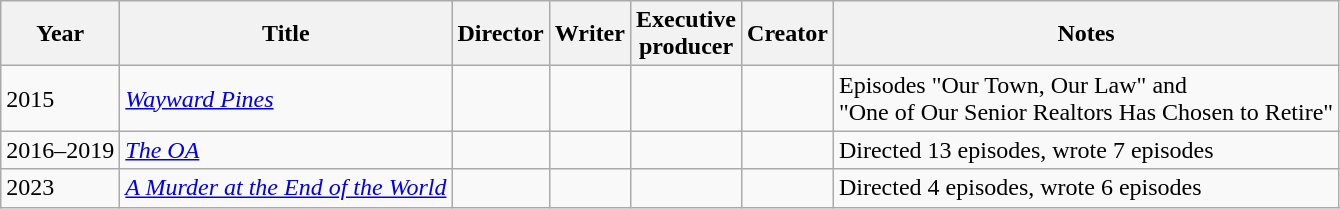<table class="wikitable">
<tr>
<th>Year</th>
<th>Title</th>
<th>Director</th>
<th>Writer</th>
<th>Executive<br>producer</th>
<th>Creator</th>
<th>Notes</th>
</tr>
<tr>
<td>2015</td>
<td><em><a href='#'>Wayward Pines</a></em></td>
<td></td>
<td></td>
<td></td>
<td></td>
<td>Episodes "Our Town, Our Law" and<br>"One of Our Senior Realtors Has Chosen to Retire"</td>
</tr>
<tr>
<td>2016–2019</td>
<td><em><a href='#'>The OA</a></em></td>
<td></td>
<td></td>
<td></td>
<td></td>
<td>Directed 13 episodes, wrote 7 episodes</td>
</tr>
<tr>
<td>2023</td>
<td><em><a href='#'>A Murder at the End of the World</a></em></td>
<td></td>
<td></td>
<td></td>
<td></td>
<td>Directed 4 episodes, wrote 6 episodes</td>
</tr>
</table>
